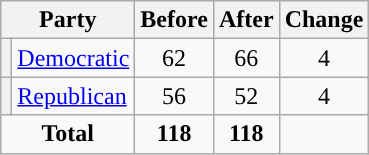<table class="wikitable" style="text-align:center;">
<tr>
<th colspan="2">Party</th>
<th>Before</th>
<th>After</th>
<th>Change</th>
</tr>
<tr>
<th style="background-color:"></th>
<td style="text-align:left;"><a href='#'>Democratic</a></td>
<td>62</td>
<td>66</td>
<td> 4</td>
</tr>
<tr>
<th style="background-color:"></th>
<td style="text-align:left;"><a href='#'>Republican</a></td>
<td>56</td>
<td>52</td>
<td> 4</td>
</tr>
<tr>
<td colspan="2"><strong>Total</strong></td>
<td><strong>118</strong></td>
<td><strong>118</strong></td>
<td></td>
</tr>
</table>
